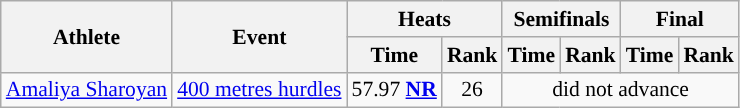<table class=wikitable style="font-size:90%;">
<tr>
<th rowspan=2>Athlete</th>
<th rowspan=2>Event</th>
<th colspan=2>Heats</th>
<th colspan=2>Semifinals</th>
<th colspan=2>Final</th>
</tr>
<tr>
<th>Time</th>
<th>Rank</th>
<th>Time</th>
<th>Rank</th>
<th>Time</th>
<th>Rank</th>
</tr>
<tr>
<td><a href='#'>Amaliya Sharoyan</a></td>
<td><a href='#'>400 metres hurdles</a></td>
<td align=center>57.97 <strong><a href='#'>NR</a></strong></td>
<td align=center>26</td>
<td align=center colspan=4>did not advance</td>
</tr>
</table>
